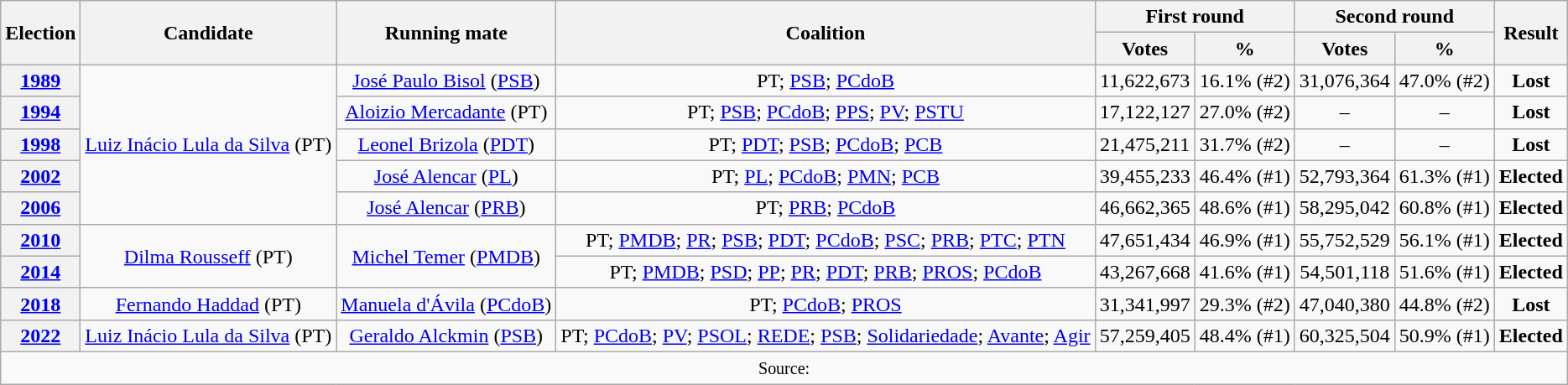<table class=wikitable style=text-align:center>
<tr>
<th rowspan="2">Election</th>
<th rowspan=2>Candidate</th>
<th rowspan="2"><strong>Running mate</strong></th>
<th rowspan="2">Coalition</th>
<th colspan=2>First round</th>
<th colspan="2">Second round</th>
<th rowspan="2"><strong>Result</strong></th>
</tr>
<tr>
<th><strong>Votes</strong></th>
<th><strong>%</strong></th>
<th><strong>Votes</strong></th>
<th><strong>%</strong></th>
</tr>
<tr>
<th><a href='#'>1989</a></th>
<td rowspan="5"><a href='#'>Luiz Inácio Lula da Silva</a> (PT)</td>
<td><a href='#'>José Paulo Bisol</a> (<a href='#'>PSB</a>)</td>
<td>PT; <a href='#'>PSB</a>; <a href='#'>PCdoB</a></td>
<td>11,622,673</td>
<td>16.1% (#2)</td>
<td>31,076,364</td>
<td>47.0% (#2)</td>
<td><strong>Lost</strong> </td>
</tr>
<tr>
<th><a href='#'>1994</a></th>
<td><a href='#'>Aloizio Mercadante</a> (PT)</td>
<td>PT; <a href='#'>PSB</a>; <a href='#'>PCdoB</a>; <a href='#'>PPS</a>; <a href='#'>PV</a>; <a href='#'>PSTU</a></td>
<td>17,122,127</td>
<td>27.0% (#2)</td>
<td>–</td>
<td>–</td>
<td><strong>Lost</strong> </td>
</tr>
<tr>
<th><a href='#'>1998</a></th>
<td><a href='#'>Leonel Brizola</a> (<a href='#'>PDT</a>)</td>
<td>PT; <a href='#'>PDT</a>; <a href='#'>PSB</a>; <a href='#'>PCdoB</a>; <a href='#'>PCB</a></td>
<td>21,475,211</td>
<td>31.7% (#2)</td>
<td>–</td>
<td>–</td>
<td><strong>Lost</strong> </td>
</tr>
<tr>
<th><a href='#'>2002</a></th>
<td><a href='#'>José Alencar</a> (<a href='#'>PL</a>)</td>
<td>PT; <a href='#'>PL</a>; <a href='#'>PCdoB</a>; <a href='#'>PMN</a>; <a href='#'>PCB</a></td>
<td>39,455,233</td>
<td>46.4% (#1)</td>
<td>52,793,364</td>
<td>61.3% (#1)</td>
<td><strong>Elected</strong> </td>
</tr>
<tr>
<th><a href='#'>2006</a></th>
<td><a href='#'>José Alencar</a> (<a href='#'>PRB</a>)</td>
<td>PT; <a href='#'>PRB</a>; <a href='#'>PCdoB</a></td>
<td>46,662,365</td>
<td>48.6% (#1)</td>
<td>58,295,042</td>
<td>60.8% (#1)</td>
<td><strong>Elected</strong> </td>
</tr>
<tr>
<th><a href='#'>2010</a></th>
<td rowspan="2"><a href='#'>Dilma Rousseff</a> (PT)</td>
<td rowspan="2"><a href='#'>Michel Temer</a> (<a href='#'>PMDB</a>)</td>
<td>PT; <a href='#'>PMDB</a>; <a href='#'>PR</a>; <a href='#'>PSB</a>; <a href='#'>PDT</a>; <a href='#'>PCdoB</a>; <a href='#'>PSC</a>; <a href='#'>PRB</a>; <a href='#'>PTC</a>; <a href='#'>PTN</a></td>
<td>47,651,434</td>
<td>46.9% (#1)</td>
<td>55,752,529</td>
<td>56.1% (#1)</td>
<td><strong>Elected</strong> </td>
</tr>
<tr>
<th><a href='#'>2014</a></th>
<td>PT; <a href='#'>PMDB</a>; <a href='#'>PSD</a>; <a href='#'>PP</a>; <a href='#'>PR</a>; <a href='#'>PDT</a>; <a href='#'>PRB</a>; <a href='#'>PROS</a>; <a href='#'>PCdoB</a></td>
<td>43,267,668</td>
<td>41.6% (#1)</td>
<td>54,501,118</td>
<td>51.6% (#1)</td>
<td><strong>Elected</strong> </td>
</tr>
<tr>
<th><a href='#'>2018</a></th>
<td><a href='#'>Fernando Haddad</a> (PT)</td>
<td><a href='#'>Manuela d'Ávila</a> (<a href='#'>PCdoB</a>)</td>
<td>PT; <a href='#'>PCdoB</a>; <a href='#'>PROS</a></td>
<td>31,341,997</td>
<td>29.3% (#2)</td>
<td>47,040,380</td>
<td>44.8% (#2)</td>
<td><strong>Lost</strong> </td>
</tr>
<tr>
<th><a href='#'>2022</a></th>
<td><a href='#'>Luiz Inácio Lula da Silva</a> (PT)</td>
<td><a href='#'>Geraldo Alckmin</a> (<a href='#'>PSB</a>)</td>
<td>PT; <a href='#'>PCdoB</a>; <a href='#'>PV</a>; <a href='#'>PSOL</a>; <a href='#'>REDE</a>; <a href='#'>PSB</a>; <a href='#'>Solidariedade</a>; <a href='#'>Avante</a>; <a href='#'>Agir</a></td>
<td>57,259,405</td>
<td>48.4% (#1)</td>
<td>60,325,504</td>
<td>50.9% (#1)</td>
<td><strong>Elected</strong> </td>
</tr>
<tr>
<td colspan="9"><small>Source: </small></td>
</tr>
</table>
